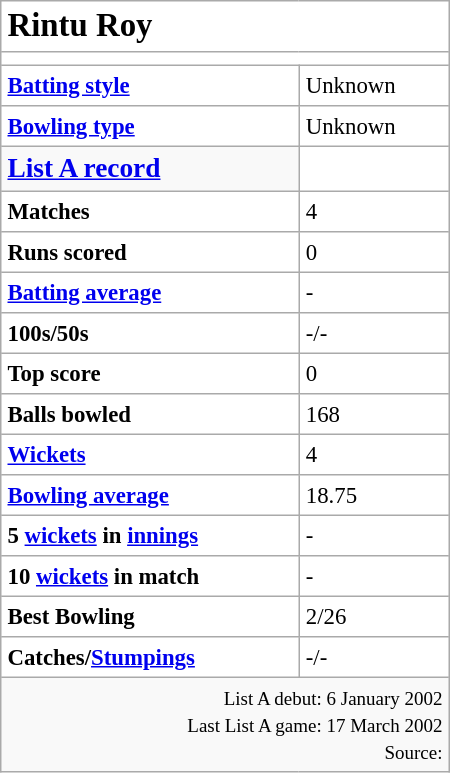<table border=1 align=right cellpadding=4 cellspacing=0 width=300 style="margin: 0 0 1em 1em; background: #ffffff; border: 1px #aaa solid; border-collapse: collapse; font-size: 95%;">
<tr>
<td colspan="3" style="font-size: larger"><big><strong>Rintu Roy</strong></big><br></td>
</tr>
<tr>
<td align=center colspan=3 style="background:#fff;"></td>
</tr>
<tr>
<td><strong><a href='#'>Batting style</a></strong></td>
<td colspan=2>Unknown</td>
</tr>
<tr>
<td><strong><a href='#'>Bowling type</a></strong></td>
<td colspan=2>Unknown</td>
</tr>
<tr>
<td style="background:#f9f9f9;"><big><strong><a href='#'>List A record</a></strong></big></td>
</tr>
<tr>
<td><strong>Matches</strong></td>
<td>4</td>
</tr>
<tr>
<td><strong>Runs scored</strong></td>
<td>0</td>
</tr>
<tr>
<td><strong><a href='#'>Batting average</a></strong></td>
<td>-</td>
</tr>
<tr>
<td><strong>100s/50s</strong></td>
<td>-/-</td>
</tr>
<tr>
<td><strong>Top score</strong></td>
<td>0</td>
</tr>
<tr>
<td><strong>Balls bowled</strong></td>
<td>168</td>
</tr>
<tr>
<td><strong><a href='#'>Wickets</a></strong></td>
<td>4</td>
</tr>
<tr>
<td><strong><a href='#'>Bowling average</a></strong></td>
<td>18.75</td>
</tr>
<tr>
<td><strong>5 <a href='#'>wickets</a> in <a href='#'>innings</a></strong></td>
<td>-</td>
</tr>
<tr>
<td><strong>10 <a href='#'>wickets</a> in match</strong></td>
<td>-</td>
</tr>
<tr>
<td><strong>Best Bowling</strong></td>
<td>2/26</td>
</tr>
<tr>
<td><strong>Catches/<a href='#'>Stumpings</a></strong></td>
<td>-/-</td>
</tr>
<tr>
<td colspan=3 align=right style="background: #f9f9f9;"><small>List A debut: 6 January 2002<br>Last List A game: 17 March 2002 <br>Source: <br></small></td>
</tr>
</table>
